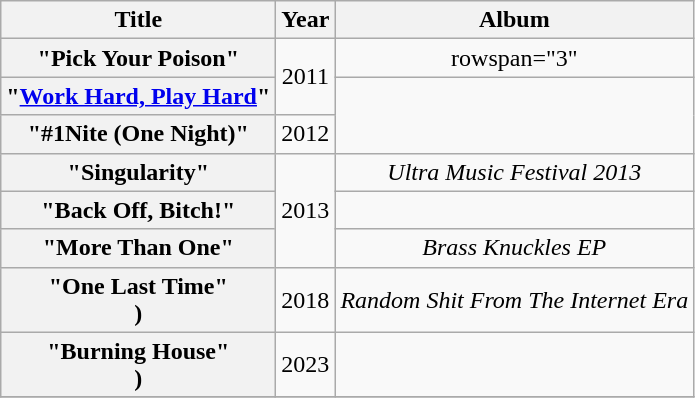<table class="wikitable plainrowheaders" style="text-align:center;">
<tr>
<th scope="col">Title</th>
<th scope="col">Year</th>
<th scope="col">Album</th>
</tr>
<tr>
<th scope="row">"Pick Your Poison"<br></th>
<td rowspan="2">2011</td>
<td>rowspan="3"</td>
</tr>
<tr>
<th scope="row">"<a href='#'>Work Hard, Play Hard</a>"<br></th>
</tr>
<tr>
<th scope="row">"#1Nite (One Night)"<br></th>
<td>2012</td>
</tr>
<tr>
<th scope="row">"Singularity"<br></th>
<td rowspan="3">2013</td>
<td><em>Ultra Music Festival 2013</em></td>
</tr>
<tr>
<th scope="row">"Back Off, Bitch!"<br></th>
<td></td>
</tr>
<tr>
<th scope="row">"More Than One"<br></th>
<td><em>Brass Knuckles EP</em></td>
</tr>
<tr>
<th scope="row">"One Last Time"<br>)</th>
<td>2018</td>
<td><em>Random Shit From The Internet Era</em></td>
</tr>
<tr>
<th scope="row">"Burning House"<br>)</th>
<td>2023</td>
<td></td>
</tr>
<tr>
</tr>
</table>
